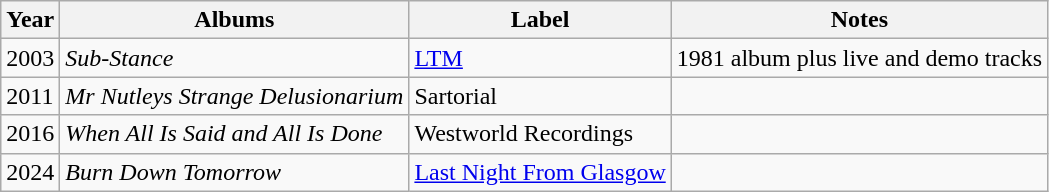<table class="wikitable">
<tr>
<th>Year</th>
<th>Albums</th>
<th>Label</th>
<th>Notes</th>
</tr>
<tr>
<td>2003</td>
<td><em>Sub-Stance</em></td>
<td><a href='#'>LTM</a></td>
<td>1981 album plus live and demo tracks</td>
</tr>
<tr>
<td>2011</td>
<td><em>Mr Nutleys Strange Delusionarium</em></td>
<td>Sartorial</td>
<td></td>
</tr>
<tr>
<td>2016</td>
<td><em>When All Is Said and All Is Done</em></td>
<td>Westworld Recordings</td>
<td></td>
</tr>
<tr>
<td>2024</td>
<td><em>Burn Down Tomorrow</em></td>
<td><a href='#'>Last Night From Glasgow</a></td>
<td></td>
</tr>
</table>
